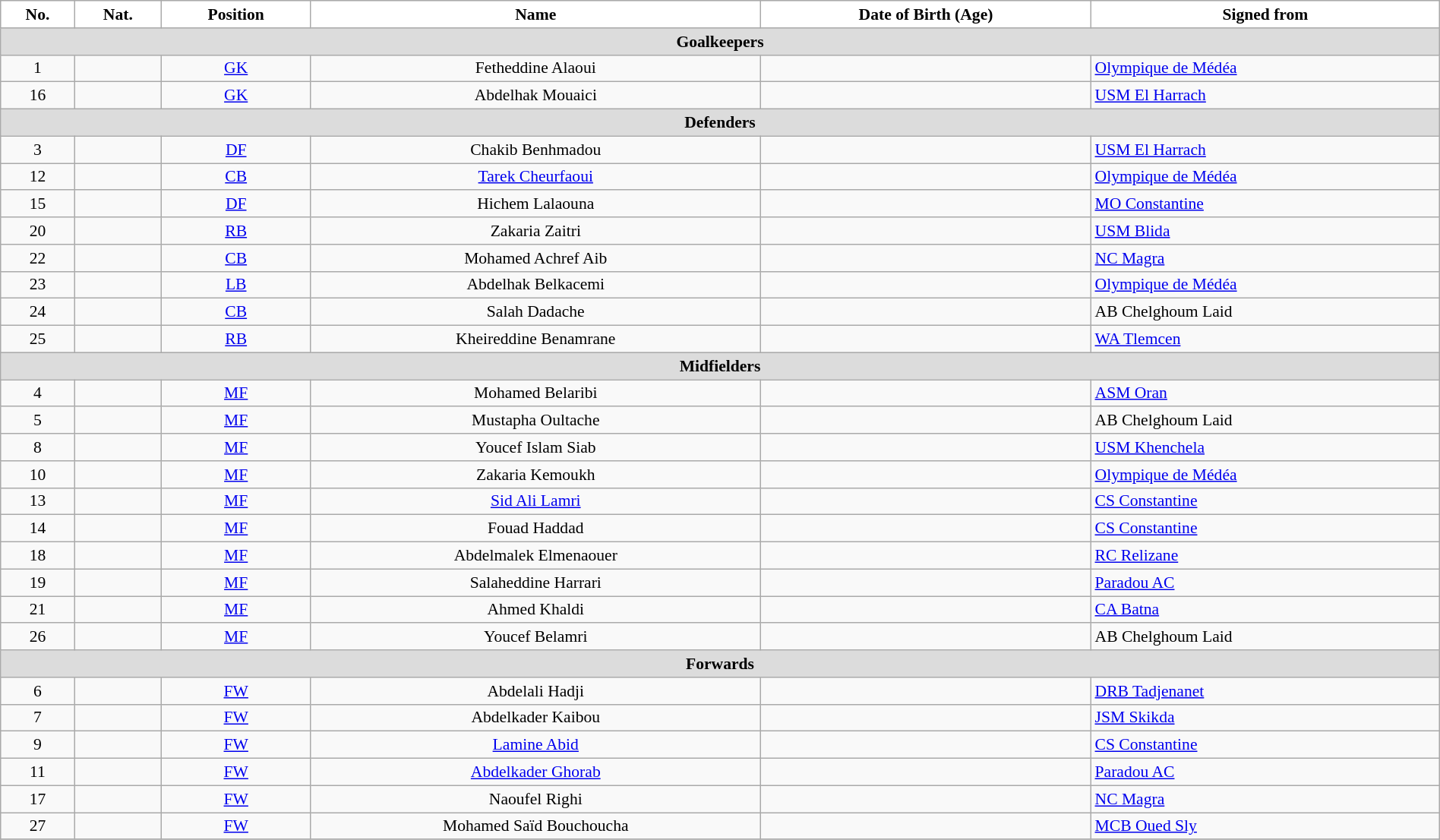<table class="wikitable" style="text-align:center; font-size:90%; width:100%">
<tr>
<th style="background:white; color:black; text-align:center;">No.</th>
<th style="background:white; color:black; text-align:center;">Nat.</th>
<th style="background:white; color:black; text-align:center;">Position</th>
<th style="background:white; color:black; text-align:center;">Name</th>
<th style="background:white; color:black; text-align:center;">Date of Birth (Age)</th>
<th style="background:white; color:black; text-align:center;">Signed from</th>
</tr>
<tr>
<th colspan=10 style="background:#DCDCDC; text-align:center;">Goalkeepers</th>
</tr>
<tr>
<td>1</td>
<td></td>
<td><a href='#'>GK</a></td>
<td>Fetheddine Alaoui</td>
<td></td>
<td style="text-align:left"> <a href='#'>Olympique de Médéa</a></td>
</tr>
<tr>
<td>16</td>
<td></td>
<td><a href='#'>GK</a></td>
<td>Abdelhak Mouaici</td>
<td></td>
<td style="text-align:left"> <a href='#'>USM El Harrach</a></td>
</tr>
<tr>
<th colspan=10 style="background:#DCDCDC; text-align:center;">Defenders</th>
</tr>
<tr>
<td>3</td>
<td></td>
<td><a href='#'>DF</a></td>
<td>Chakib Benhmadou</td>
<td></td>
<td style="text-align:left"> <a href='#'>USM El Harrach</a></td>
</tr>
<tr>
<td>12</td>
<td></td>
<td><a href='#'>CB</a></td>
<td><a href='#'>Tarek Cheurfaoui</a></td>
<td></td>
<td style="text-align:left"> <a href='#'>Olympique de Médéa</a></td>
</tr>
<tr>
<td>15</td>
<td></td>
<td><a href='#'>DF</a></td>
<td>Hichem Lalaouna</td>
<td></td>
<td style="text-align:left"> <a href='#'>MO Constantine</a></td>
</tr>
<tr>
<td>20</td>
<td></td>
<td><a href='#'>RB</a></td>
<td>Zakaria Zaitri</td>
<td></td>
<td style="text-align:left"> <a href='#'>USM Blida</a></td>
</tr>
<tr>
<td>22</td>
<td></td>
<td><a href='#'>CB</a></td>
<td>Mohamed Achref Aib</td>
<td></td>
<td style="text-align:left"> <a href='#'>NC Magra</a></td>
</tr>
<tr>
<td>23</td>
<td></td>
<td><a href='#'>LB</a></td>
<td>Abdelhak Belkacemi</td>
<td></td>
<td style="text-align:left"> <a href='#'>Olympique de Médéa</a></td>
</tr>
<tr>
<td>24</td>
<td></td>
<td><a href='#'>CB</a></td>
<td>Salah Dadache</td>
<td></td>
<td style="text-align:left"> AB Chelghoum Laid</td>
</tr>
<tr>
<td>25</td>
<td></td>
<td><a href='#'>RB</a></td>
<td>Kheireddine Benamrane</td>
<td></td>
<td style="text-align:left"> <a href='#'>WA Tlemcen</a></td>
</tr>
<tr>
<th colspan=10 style="background:#DCDCDC; text-align:center;">Midfielders</th>
</tr>
<tr>
<td>4</td>
<td></td>
<td><a href='#'>MF</a></td>
<td>Mohamed Belaribi</td>
<td></td>
<td style="text-align:left"> <a href='#'>ASM Oran</a></td>
</tr>
<tr>
<td>5</td>
<td></td>
<td><a href='#'>MF</a></td>
<td>Mustapha Oultache</td>
<td></td>
<td style="text-align:left"> AB Chelghoum Laid</td>
</tr>
<tr>
<td>8</td>
<td></td>
<td><a href='#'>MF</a></td>
<td>Youcef Islam Siab</td>
<td></td>
<td style="text-align:left"> <a href='#'>USM Khenchela</a></td>
</tr>
<tr>
<td>10</td>
<td></td>
<td><a href='#'>MF</a></td>
<td>Zakaria Kemoukh</td>
<td></td>
<td style="text-align:left"> <a href='#'>Olympique de Médéa</a></td>
</tr>
<tr>
<td>13</td>
<td></td>
<td><a href='#'>MF</a></td>
<td><a href='#'>Sid Ali Lamri</a></td>
<td></td>
<td style="text-align:left"> <a href='#'>CS Constantine</a></td>
</tr>
<tr>
<td>14</td>
<td></td>
<td><a href='#'>MF</a></td>
<td>Fouad Haddad</td>
<td></td>
<td style="text-align:left"> <a href='#'>CS Constantine</a></td>
</tr>
<tr>
<td>18</td>
<td></td>
<td><a href='#'>MF</a></td>
<td>Abdelmalek Elmenaouer</td>
<td></td>
<td style="text-align:left"> <a href='#'>RC Relizane</a></td>
</tr>
<tr>
<td>19</td>
<td></td>
<td><a href='#'>MF</a></td>
<td>Salaheddine Harrari</td>
<td></td>
<td style="text-align:left"> <a href='#'>Paradou AC</a></td>
</tr>
<tr>
<td>21</td>
<td></td>
<td><a href='#'>MF</a></td>
<td>Ahmed Khaldi</td>
<td></td>
<td style="text-align:left"> <a href='#'>CA Batna</a></td>
</tr>
<tr>
<td>26</td>
<td></td>
<td><a href='#'>MF</a></td>
<td>Youcef Belamri</td>
<td></td>
<td style="text-align:left"> AB Chelghoum Laid</td>
</tr>
<tr>
<th colspan=10 style="background:#DCDCDC; text-align:center;">Forwards</th>
</tr>
<tr>
<td>6</td>
<td></td>
<td><a href='#'>FW</a></td>
<td>Abdelali Hadji</td>
<td></td>
<td style="text-align:left"> <a href='#'>DRB Tadjenanet</a></td>
</tr>
<tr>
<td>7</td>
<td></td>
<td><a href='#'>FW</a></td>
<td>Abdelkader Kaibou</td>
<td></td>
<td style="text-align:left"> <a href='#'>JSM Skikda</a></td>
</tr>
<tr>
<td>9</td>
<td></td>
<td><a href='#'>FW</a></td>
<td><a href='#'>Lamine Abid</a></td>
<td></td>
<td style="text-align:left"> <a href='#'>CS Constantine</a></td>
</tr>
<tr>
<td>11</td>
<td></td>
<td><a href='#'>FW</a></td>
<td><a href='#'>Abdelkader Ghorab</a></td>
<td></td>
<td style="text-align:left"> <a href='#'>Paradou AC</a></td>
</tr>
<tr>
<td>17</td>
<td></td>
<td><a href='#'>FW</a></td>
<td>Naoufel Righi</td>
<td></td>
<td style="text-align:left"> <a href='#'>NC Magra</a></td>
</tr>
<tr>
<td>27</td>
<td></td>
<td><a href='#'>FW</a></td>
<td>Mohamed Saïd Bouchoucha</td>
<td></td>
<td style="text-align:left"> <a href='#'>MCB Oued Sly</a></td>
</tr>
<tr>
</tr>
</table>
